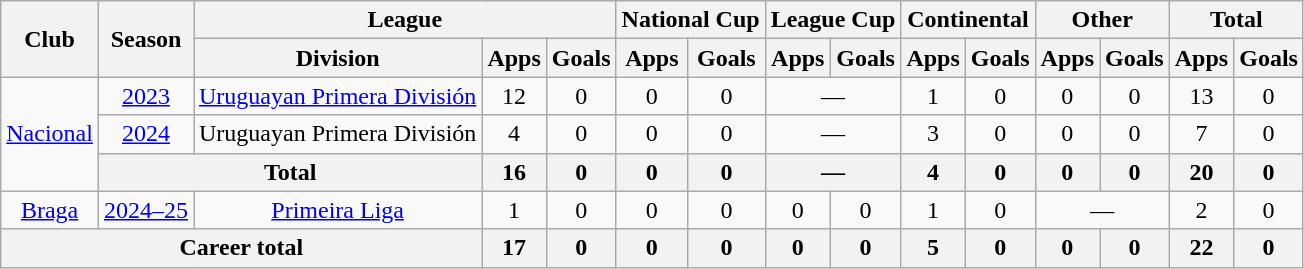<table class=wikitable style=text-align:center>
<tr>
<th rowspan="2">Club</th>
<th rowspan="2">Season</th>
<th colspan="3">League</th>
<th colspan="2">National Cup</th>
<th colspan="2">League Cup</th>
<th colspan="2">Continental</th>
<th colspan="2">Other</th>
<th colspan="2">Total</th>
</tr>
<tr>
<th>Division</th>
<th>Apps</th>
<th>Goals</th>
<th>Apps</th>
<th>Goals</th>
<th>Apps</th>
<th>Goals</th>
<th>Apps</th>
<th>Goals</th>
<th>Apps</th>
<th>Goals</th>
<th>Apps</th>
<th>Goals</th>
</tr>
<tr>
<td rowspan="3"><a href='#'>Nacional</a></td>
<td><a href='#'>2023</a></td>
<td><a href='#'>Uruguayan Primera División</a></td>
<td>12</td>
<td>0</td>
<td>0</td>
<td>0</td>
<td colspan="2">—</td>
<td>1</td>
<td>0</td>
<td>0</td>
<td>0</td>
<td>13</td>
<td>0</td>
</tr>
<tr>
<td><a href='#'>2024</a></td>
<td>Uruguayan Primera División</td>
<td>4</td>
<td>0</td>
<td>0</td>
<td>0</td>
<td colspan="2">—</td>
<td>3</td>
<td>0</td>
<td>0</td>
<td>0</td>
<td>7</td>
<td>0</td>
</tr>
<tr>
<th colspan="2">Total</th>
<th>16</th>
<th>0</th>
<th>0</th>
<th>0</th>
<th colspan="2">—</th>
<th>4</th>
<th>0</th>
<th>0</th>
<th>0</th>
<th>20</th>
<th>0</th>
</tr>
<tr>
<td><a href='#'>Braga</a></td>
<td><a href='#'>2024–25</a></td>
<td><a href='#'>Primeira Liga</a></td>
<td>1</td>
<td>0</td>
<td>0</td>
<td>0</td>
<td>0</td>
<td>0</td>
<td>1</td>
<td>0</td>
<td colspan="2">—</td>
<td>2</td>
<td>0</td>
</tr>
<tr>
<th colspan="3"><strong>Career total</strong></th>
<th>17</th>
<th>0</th>
<th>0</th>
<th>0</th>
<th>0</th>
<th>0</th>
<th>5</th>
<th>0</th>
<th>0</th>
<th>0</th>
<th>22</th>
<th>0</th>
</tr>
</table>
